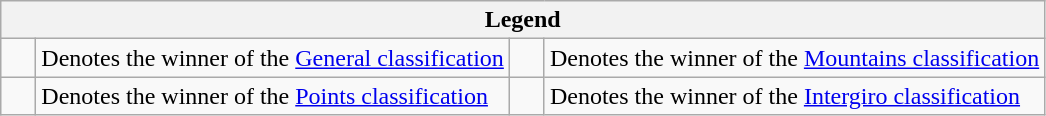<table class="wikitable">
<tr>
<th colspan=4>Legend</th>
</tr>
<tr>
<td>    </td>
<td>Denotes the winner of the <a href='#'>General classification</a></td>
<td>    </td>
<td>Denotes the winner of the <a href='#'>Mountains classification</a></td>
</tr>
<tr>
<td>    </td>
<td>Denotes the winner of the <a href='#'>Points classification</a></td>
<td>    </td>
<td>Denotes the winner of the <a href='#'>Intergiro classification</a></td>
</tr>
</table>
